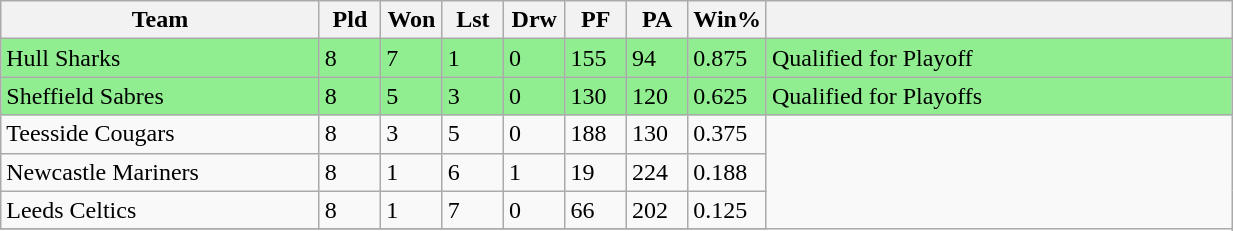<table class="wikitable" width=65%">
<tr>
<th width=26%>Team</th>
<th width=5%>Pld</th>
<th width=5%>Won</th>
<th width=5%>Lst</th>
<th width=5%>Drw</th>
<th width=5%>PF</th>
<th width=5%>PA</th>
<th width=6%>Win%</th>
<th width=38%></th>
</tr>
<tr style="background:lightgreen">
<td>Hull Sharks</td>
<td>8</td>
<td>7</td>
<td>1</td>
<td>0</td>
<td>155</td>
<td>94</td>
<td>0.875</td>
<td>Qualified for Playoff</td>
</tr>
<tr style="background:lightgreen">
<td>Sheffield Sabres</td>
<td>8</td>
<td>5</td>
<td>3</td>
<td>0</td>
<td>130</td>
<td>120</td>
<td>0.625</td>
<td>Qualified for Playoffs</td>
</tr>
<tr>
<td>Teesside Cougars</td>
<td>8</td>
<td>3</td>
<td>5</td>
<td>0</td>
<td>188</td>
<td>130</td>
<td>0.375</td>
</tr>
<tr>
<td>Newcastle Mariners</td>
<td>8</td>
<td>1</td>
<td>6</td>
<td>1</td>
<td>19</td>
<td>224</td>
<td>0.188</td>
</tr>
<tr>
<td>Leeds Celtics</td>
<td>8</td>
<td>1</td>
<td>7</td>
<td>0</td>
<td>66</td>
<td>202</td>
<td>0.125</td>
</tr>
<tr>
</tr>
</table>
